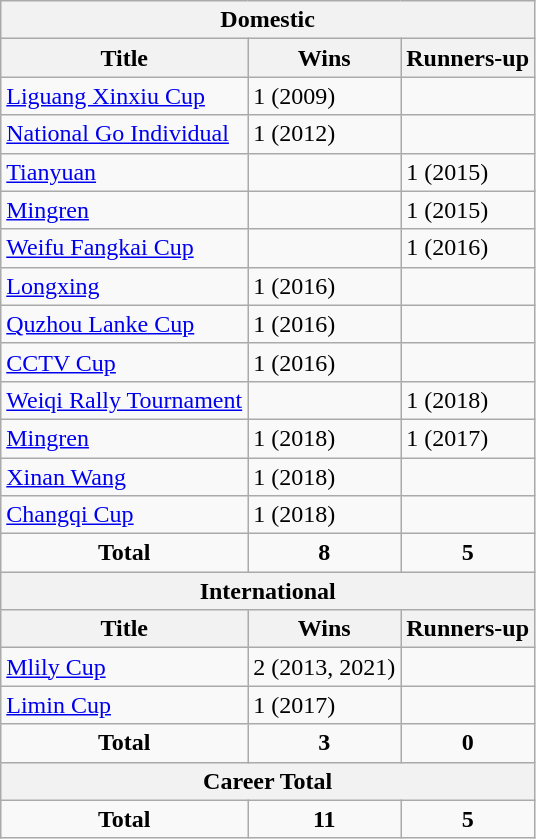<table class="wikitable">
<tr>
<th colspan=3>Domestic</th>
</tr>
<tr>
<th>Title</th>
<th>Wins</th>
<th>Runners-up</th>
</tr>
<tr>
<td><a href='#'>Liguang Xinxiu Cup</a></td>
<td>1 (2009)</td>
<td></td>
</tr>
<tr>
<td><a href='#'>National Go Individual</a></td>
<td>1 (2012)</td>
<td></td>
</tr>
<tr>
<td><a href='#'>Tianyuan</a></td>
<td></td>
<td>1 (2015)</td>
</tr>
<tr>
<td><a href='#'>Mingren</a></td>
<td></td>
<td>1 (2015)</td>
</tr>
<tr>
<td><a href='#'>Weifu Fangkai Cup</a></td>
<td></td>
<td>1 (2016)</td>
</tr>
<tr>
<td><a href='#'>Longxing</a></td>
<td>1 (2016)</td>
<td></td>
</tr>
<tr>
<td><a href='#'>Quzhou Lanke Cup</a></td>
<td>1 (2016)</td>
<td></td>
</tr>
<tr>
<td><a href='#'>CCTV Cup</a></td>
<td>1 (2016)</td>
<td></td>
</tr>
<tr>
<td><a href='#'>Weiqi Rally Tournament</a></td>
<td></td>
<td>1 (2018)</td>
</tr>
<tr>
<td><a href='#'>Mingren</a></td>
<td>1 (2018)</td>
<td>1 (2017)</td>
</tr>
<tr>
<td><a href='#'>Xinan Wang</a></td>
<td>1 (2018)</td>
<td></td>
</tr>
<tr>
<td><a href='#'>Changqi Cup</a></td>
<td>1 (2018)</td>
<td></td>
</tr>
<tr align="center">
<td><strong>Total</strong></td>
<td><strong>8</strong></td>
<td><strong>5</strong></td>
</tr>
<tr>
<th colspan=3>International</th>
</tr>
<tr>
<th>Title</th>
<th>Wins</th>
<th>Runners-up</th>
</tr>
<tr>
<td><a href='#'>Mlily Cup</a></td>
<td>2 (2013, 2021)</td>
<td></td>
</tr>
<tr>
<td><a href='#'>Limin Cup</a></td>
<td>1 (2017)</td>
<td></td>
</tr>
<tr align="center">
<td><strong>Total</strong></td>
<td><strong>3</strong></td>
<td><strong>0</strong></td>
</tr>
<tr>
<th colspan=3>Career Total</th>
</tr>
<tr align="center">
<td><strong>Total</strong></td>
<td><strong>11</strong></td>
<td><strong>5</strong></td>
</tr>
</table>
